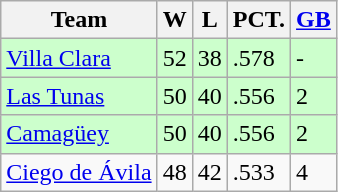<table class="wikitable">
<tr>
<th>Team</th>
<th>W</th>
<th>L</th>
<th>PCT.</th>
<th><a href='#'>GB</a></th>
</tr>
<tr style="background-color:#ccffcc;">
<td style="text-align: left"><a href='#'>Villa Clara</a></td>
<td>52</td>
<td>38</td>
<td>.578</td>
<td>-</td>
</tr>
<tr style="background-color:#ccffcc;">
<td style="text-align: left"><a href='#'>Las Tunas</a></td>
<td>50</td>
<td>40</td>
<td>.556</td>
<td>2</td>
</tr>
<tr style="background-color:#ccffcc;">
<td style="text-align: left"><a href='#'>Camagüey</a></td>
<td>50</td>
<td>40</td>
<td>.556</td>
<td>2</td>
</tr>
<tr>
<td style="text-align: left"><a href='#'>Ciego de Ávila</a></td>
<td>48</td>
<td>42</td>
<td>.533</td>
<td>4</td>
</tr>
</table>
